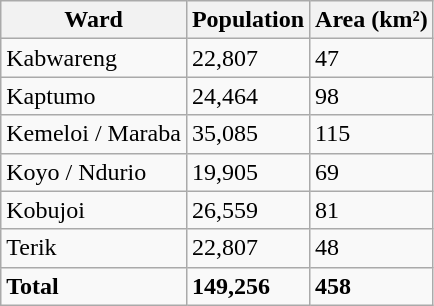<table class="wikitable">
<tr>
<th>Ward</th>
<th>Population</th>
<th>Area (km²)</th>
</tr>
<tr>
<td>Kabwareng</td>
<td>22,807</td>
<td>47</td>
</tr>
<tr>
<td>Kaptumo</td>
<td>24,464</td>
<td>98</td>
</tr>
<tr>
<td>Kemeloi / Maraba</td>
<td>35,085</td>
<td>115</td>
</tr>
<tr>
<td>Koyo / Ndurio</td>
<td>19,905</td>
<td>69</td>
</tr>
<tr>
<td>Kobujoi</td>
<td>26,559</td>
<td>81</td>
</tr>
<tr>
<td>Terik</td>
<td>22,807</td>
<td>48</td>
</tr>
<tr>
<td><strong>Total</strong></td>
<td><strong>149,256</strong></td>
<td><strong>458</strong></td>
</tr>
</table>
